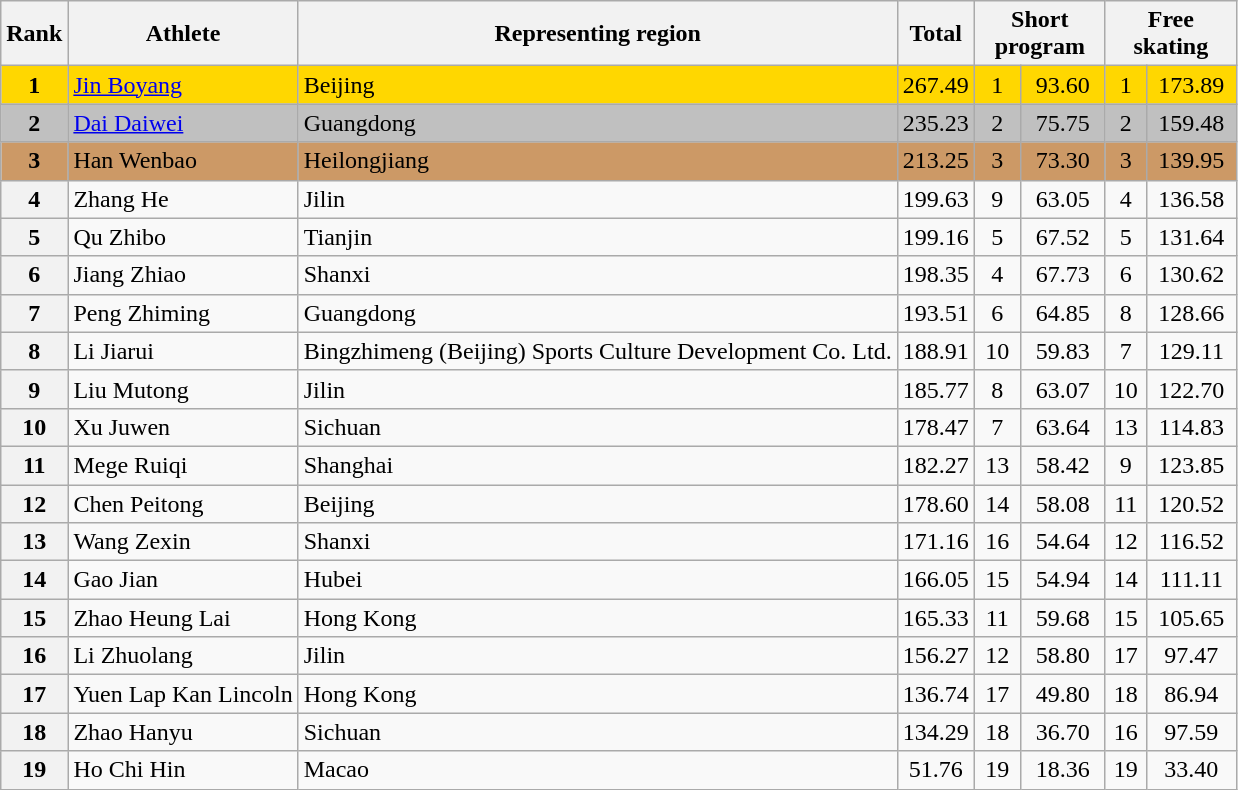<table class="wikitable sortable">
<tr>
<th>Rank</th>
<th>Athlete</th>
<th>Representing region</th>
<th>Total</th>
<th colspan="2" width="80px">Short program</th>
<th colspan="2" width="80px">Free skating</th>
</tr>
<tr bgcolor="gold">
<td align="center"><strong>1</strong></td>
<td><a href='#'>Jin Boyang</a></td>
<td>Beijing</td>
<td align="center">267.49</td>
<td align="center">1</td>
<td align="center">93.60</td>
<td align="center">1</td>
<td align="center">173.89</td>
</tr>
<tr bgcolor="silver">
<td align="center"><strong>2</strong></td>
<td><a href='#'>Dai Daiwei</a></td>
<td>Guangdong</td>
<td align="center">235.23</td>
<td align="center">2</td>
<td align="center">75.75</td>
<td align="center">2</td>
<td align="center">159.48</td>
</tr>
<tr bgcolor="cc9966">
<td align="center"><strong>3</strong></td>
<td>Han Wenbao</td>
<td>Heilongjiang</td>
<td align="center">213.25</td>
<td align="center">3</td>
<td align="center">73.30</td>
<td align="center">3</td>
<td align="center">139.95</td>
</tr>
<tr>
<th>4</th>
<td>Zhang He</td>
<td>Jilin</td>
<td align="center">199.63</td>
<td align="center">9</td>
<td align="center">63.05</td>
<td align="center">4</td>
<td align="center">136.58</td>
</tr>
<tr>
<th>5</th>
<td>Qu Zhibo</td>
<td>Tianjin</td>
<td align="center">199.16</td>
<td align="center">5</td>
<td align="center">67.52</td>
<td align="center">5</td>
<td align="center">131.64</td>
</tr>
<tr>
<th>6</th>
<td>Jiang Zhiao</td>
<td>Shanxi</td>
<td align="center">198.35</td>
<td align="center">4</td>
<td align="center">67.73</td>
<td align="center">6</td>
<td align="center">130.62</td>
</tr>
<tr>
<th>7</th>
<td>Peng Zhiming</td>
<td>Guangdong</td>
<td align="center">193.51</td>
<td align="center">6</td>
<td align="center">64.85</td>
<td align="center">8</td>
<td align="center">128.66</td>
</tr>
<tr>
<th>8</th>
<td>Li Jiarui</td>
<td>Bingzhimeng (Beijing) Sports Culture Development Co. Ltd.</td>
<td align="center">188.91</td>
<td align="center">10</td>
<td align="center">59.83</td>
<td align="center">7</td>
<td align="center">129.11</td>
</tr>
<tr>
<th>9</th>
<td>Liu Mutong</td>
<td>Jilin</td>
<td align="center">185.77</td>
<td align="center">8</td>
<td align="center">63.07</td>
<td align="center">10</td>
<td align="center">122.70</td>
</tr>
<tr>
<th>10</th>
<td>Xu Juwen</td>
<td>Sichuan</td>
<td align="center">178.47</td>
<td align="center">7</td>
<td align="center">63.64</td>
<td align="center">13</td>
<td align="center">114.83</td>
</tr>
<tr>
<th>11</th>
<td>Mege Ruiqi</td>
<td>Shanghai</td>
<td align="center">182.27</td>
<td align="center">13</td>
<td align="center">58.42</td>
<td align="center">9</td>
<td align="center">123.85</td>
</tr>
<tr>
<th>12</th>
<td>Chen Peitong</td>
<td>Beijing</td>
<td align="center">178.60</td>
<td align="center">14</td>
<td align="center">58.08</td>
<td align="center">11</td>
<td align="center">120.52</td>
</tr>
<tr>
<th>13</th>
<td>Wang Zexin</td>
<td>Shanxi</td>
<td align="center">171.16</td>
<td align="center">16</td>
<td align="center">54.64</td>
<td align="center">12</td>
<td align="center">116.52</td>
</tr>
<tr>
<th>14</th>
<td>Gao Jian</td>
<td>Hubei</td>
<td align="center">166.05</td>
<td align="center">15</td>
<td align="center">54.94</td>
<td align="center">14</td>
<td align="center">111.11</td>
</tr>
<tr>
<th>15</th>
<td>Zhao Heung Lai</td>
<td>Hong Kong</td>
<td align="center">165.33</td>
<td align="center">11</td>
<td align="center">59.68</td>
<td align="center">15</td>
<td align="center">105.65</td>
</tr>
<tr>
<th>16</th>
<td>Li Zhuolang</td>
<td>Jilin</td>
<td align="center">156.27</td>
<td align="center">12</td>
<td align="center">58.80</td>
<td align="center">17</td>
<td align="center">97.47</td>
</tr>
<tr>
<th>17</th>
<td>Yuen Lap Kan Lincoln</td>
<td>Hong Kong</td>
<td align="center">136.74</td>
<td align="center">17</td>
<td align="center">49.80</td>
<td align="center">18</td>
<td align="center">86.94</td>
</tr>
<tr>
<th>18</th>
<td>Zhao Hanyu</td>
<td>Sichuan</td>
<td align="center">134.29</td>
<td align="center">18</td>
<td align="center">36.70</td>
<td align="center">16</td>
<td align="center">97.59</td>
</tr>
<tr>
<th>19</th>
<td>Ho Chi Hin</td>
<td>Macao</td>
<td align="center">51.76</td>
<td align="center">19</td>
<td align="center">18.36</td>
<td align="center">19</td>
<td align="center">33.40</td>
</tr>
</table>
